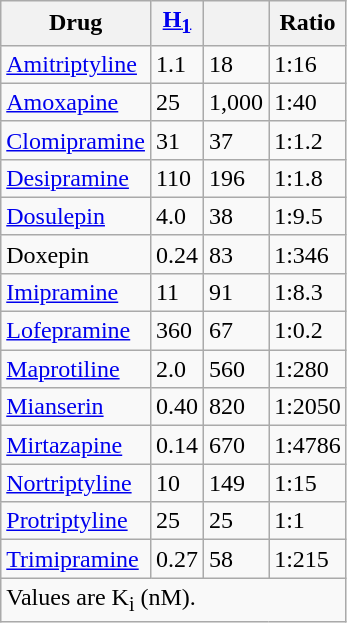<table class="wikitable sortable floatright">
<tr>
<th>Drug</th>
<th><a href='#'>H<sub>1</sub></a></th>
<th></th>
<th>Ratio</th>
</tr>
<tr>
<td><a href='#'>Amitriptyline</a></td>
<td>1.1</td>
<td>18</td>
<td>1:16</td>
</tr>
<tr>
<td><a href='#'>Amoxapine</a></td>
<td>25</td>
<td>1,000</td>
<td>1:40</td>
</tr>
<tr>
<td><a href='#'>Clomipramine</a></td>
<td>31</td>
<td>37</td>
<td>1:1.2</td>
</tr>
<tr>
<td><a href='#'>Desipramine</a></td>
<td>110</td>
<td>196</td>
<td>1:1.8</td>
</tr>
<tr>
<td><a href='#'>Dosulepin</a></td>
<td>4.0</td>
<td>38</td>
<td>1:9.5</td>
</tr>
<tr>
<td>Doxepin</td>
<td>0.24</td>
<td>83</td>
<td>1:346</td>
</tr>
<tr>
<td><a href='#'>Imipramine</a></td>
<td>11</td>
<td>91</td>
<td>1:8.3</td>
</tr>
<tr>
<td><a href='#'>Lofepramine</a></td>
<td>360</td>
<td>67</td>
<td>1:0.2</td>
</tr>
<tr>
<td><a href='#'>Maprotiline</a></td>
<td>2.0</td>
<td>560</td>
<td>1:280</td>
</tr>
<tr>
<td><a href='#'>Mianserin</a></td>
<td>0.40</td>
<td>820</td>
<td>1:2050</td>
</tr>
<tr>
<td><a href='#'>Mirtazapine</a></td>
<td>0.14</td>
<td>670</td>
<td>1:4786</td>
</tr>
<tr>
<td><a href='#'>Nortriptyline</a></td>
<td>10</td>
<td>149</td>
<td>1:15</td>
</tr>
<tr>
<td><a href='#'>Protriptyline</a></td>
<td>25</td>
<td>25</td>
<td>1:1</td>
</tr>
<tr>
<td><a href='#'>Trimipramine</a></td>
<td>0.27</td>
<td>58</td>
<td>1:215</td>
</tr>
<tr class="sortbottom">
<td colspan="4">Values are K<sub>i</sub> (nM).</td>
</tr>
</table>
